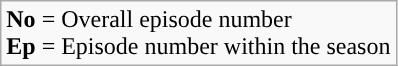<table class="wikitable" style="text-align: left;">
<tr>
<td><strong>No</strong> = Overall episode number<br><strong>Ep</strong> = Episode number within the season</td>
</tr>
</table>
